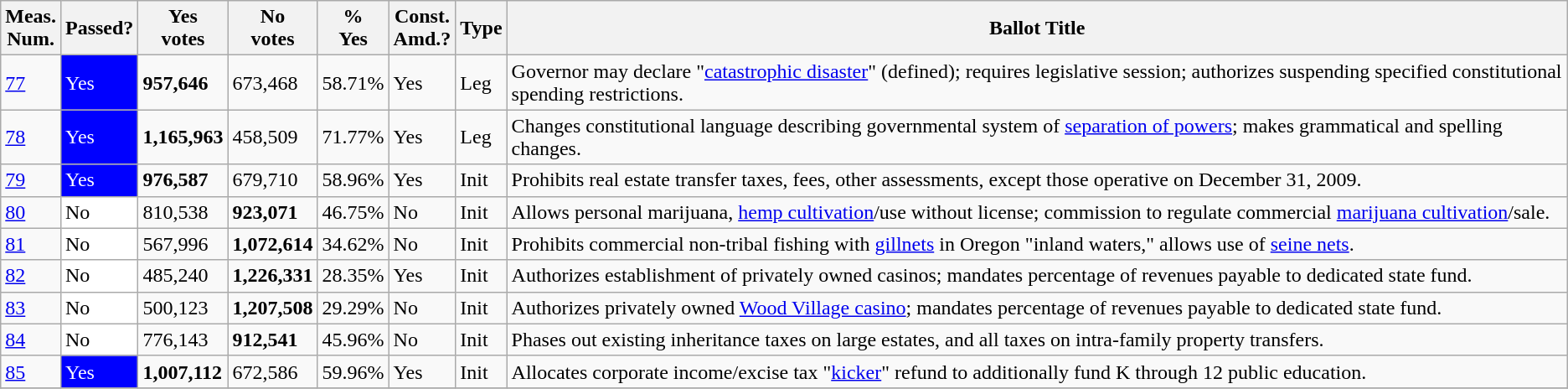<table class="wikitable sortable">
<tr>
<th>Meas.<br>Num.</th>
<th>Passed?</th>
<th>Yes<br>votes</th>
<th>No<br>votes</th>
<th>%<br>Yes</th>
<th>Const.<br>Amd.?</th>
<th>Type</th>
<th>Ballot Title</th>
</tr>
<tr>
<td><a href='#'>77</a></td>
<td style="background:blue;color:white">Yes</td>
<td><strong>957,646</strong></td>
<td>673,468</td>
<td>58.71%</td>
<td>Yes</td>
<td>Leg</td>
<td style="text-align: left">Governor may declare "<a href='#'>catastrophic disaster</a>" (defined); requires legislative session; authorizes suspending specified constitutional spending restrictions.</td>
</tr>
<tr>
<td><a href='#'>78</a></td>
<td style="background:blue;color:white">Yes</td>
<td><strong>1,165,963</strong></td>
<td>458,509</td>
<td>71.77%</td>
<td>Yes</td>
<td>Leg</td>
<td style="text-align: left">Changes constitutional language describing governmental system of <a href='#'>separation of powers</a>; makes grammatical and spelling changes.</td>
</tr>
<tr>
<td><a href='#'>79</a></td>
<td style="background:blue;color:white">Yes</td>
<td><strong>976,587</strong></td>
<td>679,710</td>
<td>58.96%</td>
<td>Yes</td>
<td>Init</td>
<td style="text-align: left">Prohibits real estate transfer taxes, fees, other assessments, except those operative on December 31, 2009.</td>
</tr>
<tr>
<td><a href='#'>80</a></td>
<td style="background:white;color:black">No</td>
<td>810,538</td>
<td><strong>923,071</strong></td>
<td>46.75%</td>
<td>No</td>
<td>Init</td>
<td style="text-align: left">Allows personal marijuana, <a href='#'>hemp cultivation</a>/use without license; commission to regulate commercial <a href='#'>marijuana cultivation</a>/sale.</td>
</tr>
<tr>
<td><a href='#'>81</a></td>
<td style="background:white;color:black">No</td>
<td>567,996</td>
<td><strong>1,072,614</strong></td>
<td>34.62%</td>
<td>No</td>
<td>Init</td>
<td style="text-align: left">Prohibits commercial non-tribal fishing with <a href='#'>gillnets</a> in Oregon "inland waters," allows use of <a href='#'>seine nets</a>.</td>
</tr>
<tr>
<td><a href='#'>82</a></td>
<td style="background:white;color:black">No</td>
<td>485,240</td>
<td><strong>1,226,331</strong></td>
<td>28.35%</td>
<td>Yes</td>
<td>Init</td>
<td style="text-align: left">Authorizes establishment of privately owned casinos; mandates percentage of revenues payable to dedicated state fund.</td>
</tr>
<tr>
<td><a href='#'>83</a></td>
<td style="background:white;color:black">No</td>
<td>500,123</td>
<td><strong>1,207,508</strong></td>
<td>29.29%</td>
<td>No</td>
<td>Init</td>
<td style="text-align: left">Authorizes privately owned <a href='#'>Wood Village casino</a>; mandates percentage of revenues payable to dedicated state fund.</td>
</tr>
<tr>
<td><a href='#'>84</a></td>
<td style="background:white;color:black">No</td>
<td>776,143</td>
<td><strong>912,541</strong></td>
<td>45.96%</td>
<td>No</td>
<td>Init</td>
<td style="text-align: left">Phases out existing inheritance taxes on large estates, and all taxes on intra-family property transfers.</td>
</tr>
<tr>
<td><a href='#'>85</a></td>
<td style="background:blue;color:white">Yes</td>
<td><strong>1,007,112</strong></td>
<td>672,586</td>
<td>59.96%</td>
<td>Yes</td>
<td>Init</td>
<td style="text-align: left">Allocates corporate income/excise tax "<a href='#'>kicker</a>" refund to additionally fund K through 12 public education.</td>
</tr>
<tr>
</tr>
</table>
